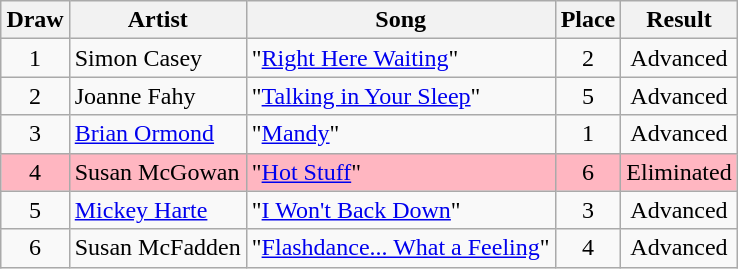<table class="sortable wikitable" style="margin: 1em auto 1em auto; text-align:center">
<tr>
<th>Draw</th>
<th>Artist</th>
<th>Song </th>
<th>Place</th>
<th>Result</th>
</tr>
<tr>
<td>1</td>
<td align="left">Simon Casey</td>
<td align="left">"<a href='#'>Right Here Waiting</a>" </td>
<td>2</td>
<td>Advanced</td>
</tr>
<tr>
<td>2</td>
<td align="left">Joanne Fahy</td>
<td align="left">"<a href='#'>Talking in Your Sleep</a>" </td>
<td>5</td>
<td>Advanced</td>
</tr>
<tr>
<td>3</td>
<td align="left"><a href='#'>Brian Ormond</a></td>
<td align="left">"<a href='#'>Mandy</a>" </td>
<td>1</td>
<td>Advanced</td>
</tr>
<tr style="background:lightpink;">
<td>4</td>
<td align="left">Susan McGowan</td>
<td align="left">"<a href='#'>Hot Stuff</a>" </td>
<td>6</td>
<td>Eliminated</td>
</tr>
<tr>
<td>5</td>
<td align="left"><a href='#'>Mickey Harte</a></td>
<td align="left">"<a href='#'>I Won't Back Down</a>" </td>
<td>3</td>
<td>Advanced</td>
</tr>
<tr>
<td>6</td>
<td align="left">Susan McFadden</td>
<td align="left">"<a href='#'>Flashdance... What a Feeling</a>" </td>
<td>4</td>
<td>Advanced</td>
</tr>
</table>
